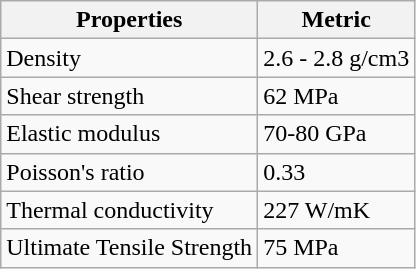<table class="wikitable">
<tr>
<th>Properties</th>
<th>Metric</th>
</tr>
<tr>
<td>Density</td>
<td>2.6 - 2.8 g/cm3</td>
</tr>
<tr>
<td>Shear strength</td>
<td>62 MPa</td>
</tr>
<tr>
<td>Elastic modulus</td>
<td>70-80 GPa</td>
</tr>
<tr>
<td>Poisson's ratio</td>
<td>0.33</td>
</tr>
<tr>
<td>Thermal conductivity</td>
<td>227 W/mK</td>
</tr>
<tr>
<td>Ultimate  Tensile Strength</td>
<td>75 MPa</td>
</tr>
</table>
